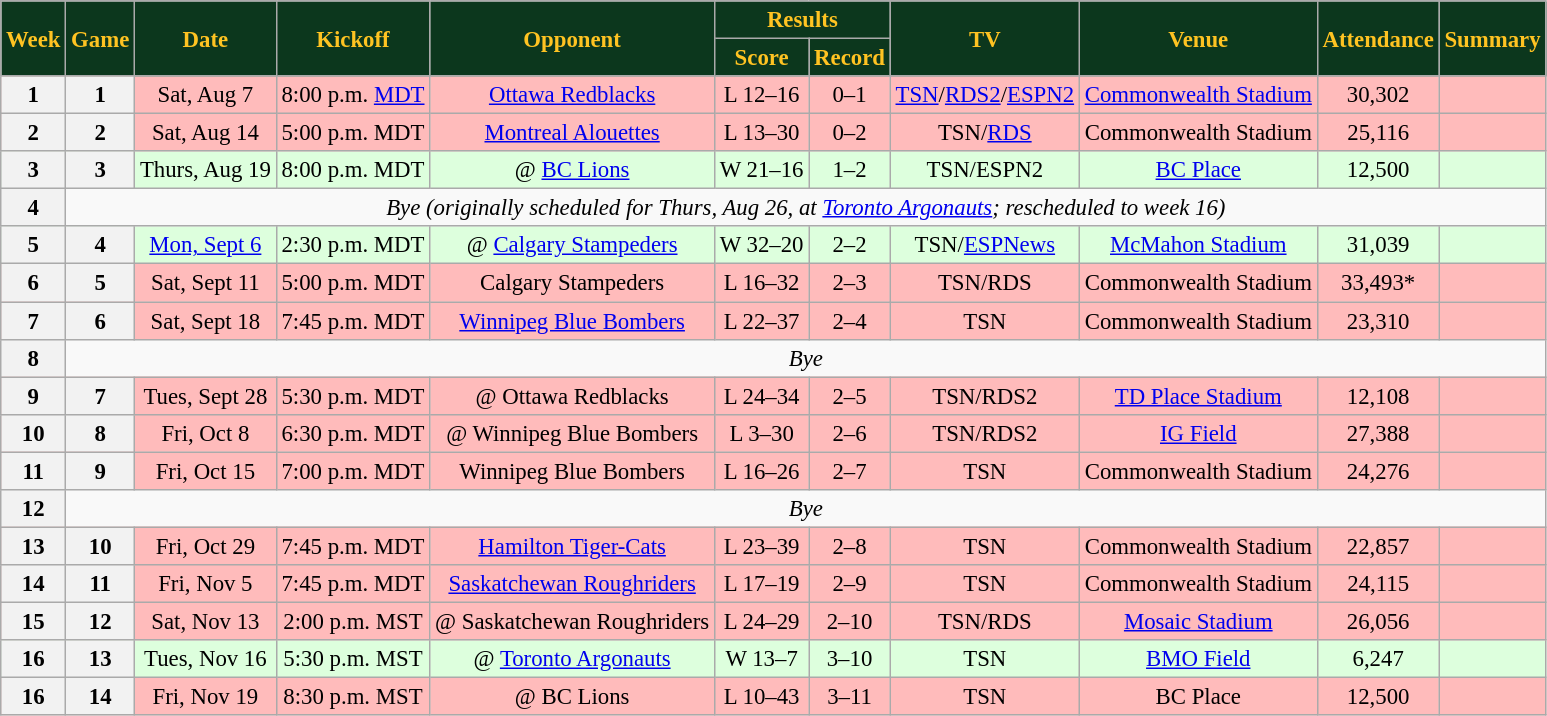<table class="wikitable" style="font-size: 95%;">
<tr>
<th style="background:#0C371D;color:#ffc322;" rowspan=2>Week</th>
<th style="background:#0C371D;color:#ffc322;" rowspan=2>Game</th>
<th style="background:#0C371D;color:#ffc322;" rowspan=2>Date</th>
<th style="background:#0C371D;color:#ffc322;" rowspan=2>Kickoff</th>
<th style="background:#0C371D;color:#ffc322;" rowspan=2>Opponent</th>
<th style="background:#0C371D;color:#ffc322;" colspan=2>Results</th>
<th style="background:#0C371D;color:#ffc322;" rowspan=2>TV</th>
<th style="background:#0C371D;color:#ffc322;" rowspan=2>Venue</th>
<th style="background:#0C371D;color:#ffc322;" rowspan=2>Attendance</th>
<th style="background:#0C371D;color:#ffc322;" rowspan=2>Summary</th>
</tr>
<tr>
<th style="background:#0C371D;color:#ffc322;">Score</th>
<th style="background:#0C371D;color:#ffc322;">Record</th>
</tr>
<tr align="center"= bgcolor="ffbbbb">
<th align="center"><strong>1</strong></th>
<th align="center"><strong>1</strong></th>
<td align="center">Sat, Aug 7</td>
<td align="center">8:00 p.m. <a href='#'>MDT</a></td>
<td align="center"><a href='#'>Ottawa Redblacks</a></td>
<td align="center">L 12–16</td>
<td align="center">0–1</td>
<td align="center"><a href='#'>TSN</a>/<a href='#'>RDS2</a>/<a href='#'>ESPN2</a></td>
<td align="center"><a href='#'>Commonwealth Stadium</a></td>
<td align="center">30,302</td>
<td align="center"></td>
</tr>
<tr align="center"= bgcolor="ffbbbb">
<th align="center"><strong>2</strong></th>
<th align="center"><strong>2</strong></th>
<td align="center">Sat, Aug 14</td>
<td align="center">5:00 p.m. MDT</td>
<td align="center"><a href='#'>Montreal Alouettes</a></td>
<td align="center">L 13–30</td>
<td align="center">0–2</td>
<td align="center">TSN/<a href='#'>RDS</a></td>
<td align="center">Commonwealth Stadium</td>
<td align="center">25,116</td>
<td align="center"></td>
</tr>
<tr align="center"= bgcolor="ddffdd">
<th align="center"><strong>3</strong></th>
<th align="center"><strong>3</strong></th>
<td align="center">Thurs, Aug 19</td>
<td align="center">8:00 p.m. MDT</td>
<td align="center">@ <a href='#'>BC Lions</a></td>
<td align="center">W 21–16</td>
<td align="center">1–2</td>
<td align="center">TSN/ESPN2</td>
<td align="center"><a href='#'>BC Place</a></td>
<td align="center">12,500</td>
<td align="center"></td>
</tr>
<tr align="center"= bgcolor="">
<th align="center"><strong>4</strong></th>
<td colspan=10 align="center" valign="middle"><em>Bye (originally scheduled for Thurs, Aug 26, at <a href='#'>Toronto Argonauts</a>; rescheduled to week 16)</em></td>
</tr>
<tr align="center"= bgcolor="ddffdd">
<th align="center"><strong>5</strong></th>
<th align="center"><strong>4</strong></th>
<td align="center"><a href='#'>Mon, Sept 6</a></td>
<td align="center">2:30 p.m. MDT</td>
<td align="center">@ <a href='#'>Calgary Stampeders</a></td>
<td align="center">W 32–20</td>
<td align="center">2–2</td>
<td align="center">TSN/<a href='#'>ESPNews</a></td>
<td align="center"><a href='#'>McMahon Stadium</a></td>
<td align="center">31,039</td>
<td align="center"></td>
</tr>
<tr align="center"= bgcolor="ffbbbb">
<th align="center"><strong>6</strong></th>
<th align="center"><strong>5</strong></th>
<td align="center">Sat, Sept 11</td>
<td align="center">5:00 p.m. MDT</td>
<td align="center">Calgary Stampeders</td>
<td align="center">L 16–32</td>
<td align="center">2–3</td>
<td align="center">TSN/RDS</td>
<td align="center">Commonwealth Stadium</td>
<td align="center">33,493*</td>
<td align="center"></td>
</tr>
<tr align="center"= bgcolor="ffbbbb">
<th align="center"><strong>7</strong></th>
<th align="center"><strong>6</strong></th>
<td align="center">Sat, Sept 18</td>
<td align="center">7:45 p.m. MDT</td>
<td align="center"><a href='#'>Winnipeg Blue Bombers</a></td>
<td align="center">L 22–37</td>
<td align="center">2–4</td>
<td align="center">TSN</td>
<td align="center">Commonwealth Stadium</td>
<td align="center">23,310</td>
<td align="center"></td>
</tr>
<tr align="center"= bgcolor="">
<th align="center"><strong>8</strong></th>
<td colspan=10 align="center" valign="middle"><em>Bye</em></td>
</tr>
<tr align="center"= bgcolor="ffbbbb">
<th align="center"><strong>9</strong></th>
<th align="center"><strong>7</strong></th>
<td align="center">Tues, Sept 28</td>
<td align="center">5:30 p.m. MDT</td>
<td align="center">@ Ottawa Redblacks</td>
<td align="center">L 24–34</td>
<td align="center">2–5</td>
<td align="center">TSN/RDS2</td>
<td align="center"><a href='#'>TD Place Stadium</a></td>
<td align="center">12,108</td>
<td align="center"></td>
</tr>
<tr align="center"= bgcolor="ffbbbb">
<th align="center"><strong>10</strong></th>
<th align="center"><strong>8</strong></th>
<td align="center">Fri, Oct 8</td>
<td align="center">6:30 p.m. MDT</td>
<td align="center">@ Winnipeg Blue Bombers</td>
<td align="center">L 3–30</td>
<td align="center">2–6</td>
<td align="center">TSN/RDS2</td>
<td align="center"><a href='#'>IG Field</a></td>
<td align="center">27,388</td>
<td align="center"></td>
</tr>
<tr align="center"= bgcolor="ffbbbb">
<th align="center"><strong>11</strong></th>
<th align="center"><strong>9</strong></th>
<td align="center">Fri, Oct 15</td>
<td align="center">7:00 p.m. MDT</td>
<td align="center">Winnipeg Blue Bombers</td>
<td align="center">L 16–26</td>
<td align="center">2–7</td>
<td align="center">TSN</td>
<td align="center">Commonwealth Stadium</td>
<td align="center">24,276</td>
<td align="center"></td>
</tr>
<tr align="center"= bgcolor="">
<th align="center"><strong>12</strong></th>
<td colspan=10 align="center" valign="middle"><em>Bye</em></td>
</tr>
<tr align="center"= bgcolor="ffbbbb">
<th align="center"><strong>13</strong></th>
<th align="center"><strong>10</strong></th>
<td align="center">Fri, Oct 29</td>
<td align="center">7:45 p.m. MDT</td>
<td align="center"><a href='#'>Hamilton Tiger-Cats</a></td>
<td align="center">L 23–39</td>
<td align="center">2–8</td>
<td align="center">TSN</td>
<td align="center">Commonwealth Stadium</td>
<td align="center">22,857</td>
<td align="center"></td>
</tr>
<tr align="center"= bgcolor="ffbbbb">
<th align="center"><strong>14</strong></th>
<th align="center"><strong>11</strong></th>
<td align="center">Fri, Nov 5</td>
<td align="center">7:45 p.m. MDT</td>
<td align="center"><a href='#'>Saskatchewan Roughriders</a></td>
<td align="center">L 17–19</td>
<td align="center">2–9</td>
<td align="center">TSN</td>
<td align="center">Commonwealth Stadium</td>
<td align="center">24,115</td>
<td align="center"></td>
</tr>
<tr align="center"= bgcolor="ffbbbb">
<th align="center"><strong>15</strong></th>
<th align="center"><strong>12</strong></th>
<td align="center">Sat, Nov 13</td>
<td align="center">2:00 p.m. MST</td>
<td align="center">@ Saskatchewan Roughriders</td>
<td align="center">L 24–29</td>
<td align="center">2–10</td>
<td align="center">TSN/RDS</td>
<td align="center"><a href='#'>Mosaic Stadium</a></td>
<td align="center">26,056</td>
<td align="center"></td>
</tr>
<tr align="center"= bgcolor="ddffdd">
<th align="center"><strong>16</strong></th>
<th align="center"><strong>13</strong></th>
<td align="center">Tues, Nov 16</td>
<td align="center">5:30 p.m. MST</td>
<td align="center">@ <a href='#'>Toronto Argonauts</a></td>
<td align="center">W 13–7</td>
<td align="center">3–10</td>
<td align="center">TSN</td>
<td align="center"><a href='#'>BMO Field</a></td>
<td align="center">6,247</td>
<td align="center"></td>
</tr>
<tr align="center"= bgcolor="ffbbbb">
<th align="center"><strong>16</strong></th>
<th align="center"><strong>14</strong></th>
<td align="center">Fri, Nov 19</td>
<td align="center">8:30 p.m. MST</td>
<td align="center">@ BC Lions</td>
<td align="center">L 10–43</td>
<td align="center">3–11</td>
<td align="center">TSN</td>
<td align="center">BC Place</td>
<td align="center">12,500</td>
<td align="center"></td>
</tr>
</table>
